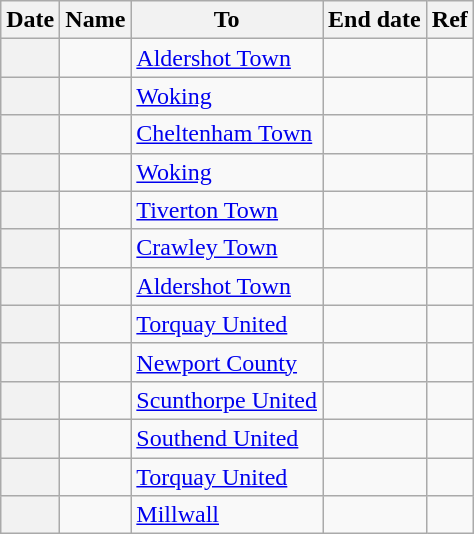<table class="wikitable sortable plainrowheaders">
<tr>
<th scope=col>Date</th>
<th scope=col>Name</th>
<th scope=col>To</th>
<th scope=col>End date</th>
<th scope=col class=unsortable>Ref</th>
</tr>
<tr>
<th scope=row></th>
<td></td>
<td><a href='#'>Aldershot Town</a></td>
<td></td>
<td><div></div></td>
</tr>
<tr>
<th scope=row></th>
<td></td>
<td><a href='#'>Woking</a></td>
<td></td>
<td></td>
</tr>
<tr>
<th scope=row></th>
<td></td>
<td><a href='#'>Cheltenham Town</a></td>
<td></td>
<td><div></div></td>
</tr>
<tr>
<th scope=row></th>
<td></td>
<td><a href='#'>Woking</a></td>
<td></td>
<td></td>
</tr>
<tr>
<th scope=row></th>
<td></td>
<td><a href='#'>Tiverton Town</a></td>
<td></td>
<td></td>
</tr>
<tr>
<th scope=row></th>
<td></td>
<td><a href='#'>Crawley Town</a></td>
<td></td>
<td><div></div></td>
</tr>
<tr>
<th scope=row></th>
<td></td>
<td><a href='#'>Aldershot Town</a></td>
<td></td>
<td></td>
</tr>
<tr>
<th scope=row></th>
<td></td>
<td><a href='#'>Torquay United</a></td>
<td></td>
<td></td>
</tr>
<tr>
<th scope=row></th>
<td></td>
<td><a href='#'>Newport County</a></td>
<td></td>
<td></td>
</tr>
<tr>
<th scope=row></th>
<td></td>
<td><a href='#'>Scunthorpe United</a></td>
<td></td>
<td><div></div></td>
</tr>
<tr>
<th scope=row></th>
<td></td>
<td><a href='#'>Southend United</a></td>
<td></td>
<td></td>
</tr>
<tr>
<th scope=row></th>
<td></td>
<td><a href='#'>Torquay United</a></td>
<td></td>
<td></td>
</tr>
<tr>
<th scope=row></th>
<td></td>
<td><a href='#'>Millwall</a></td>
<td></td>
<td></td>
</tr>
</table>
